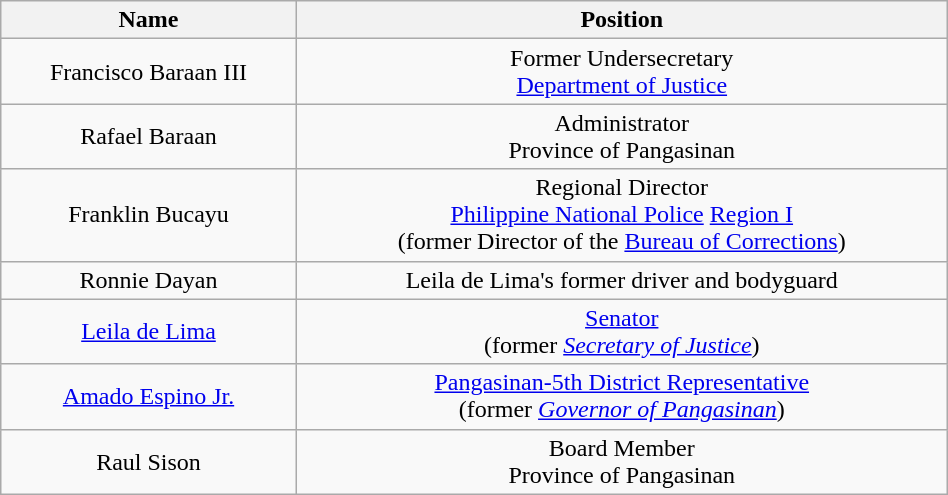<table class="wikitable" style="margin:1em auto; width:50%; text-align:center;">
<tr>
<th>Name</th>
<th>Position</th>
</tr>
<tr>
<td>Francisco Baraan III</td>
<td>Former Undersecretary<br><a href='#'>Department of Justice</a></td>
</tr>
<tr>
<td>Rafael Baraan</td>
<td>Administrator<br>Province of Pangasinan</td>
</tr>
<tr>
<td>Franklin Bucayu</td>
<td>Regional Director<br><a href='#'>Philippine National Police</a> <a href='#'>Region I</a><br>(former Director of the <a href='#'>Bureau of Corrections</a>)</td>
</tr>
<tr>
<td>Ronnie Dayan</td>
<td>Leila de Lima's former driver and bodyguard</td>
</tr>
<tr>
<td><a href='#'>Leila de Lima</a></td>
<td><a href='#'>Senator</a><br>(former <em><a href='#'>Secretary of Justice</a></em>)</td>
</tr>
<tr>
<td><a href='#'>Amado Espino Jr.</a></td>
<td><a href='#'>Pangasinan-5th District Representative</a><br>(former <em><a href='#'>Governor of Pangasinan</a></em>)</td>
</tr>
<tr>
<td>Raul Sison</td>
<td>Board Member<br>Province of Pangasinan</td>
</tr>
</table>
